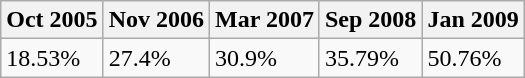<table class="wikitable">
<tr>
<th>Oct 2005</th>
<th>Nov 2006</th>
<th>Mar 2007</th>
<th>Sep 2008</th>
<th>Jan 2009</th>
</tr>
<tr>
<td>18.53%</td>
<td>27.4%</td>
<td>30.9%</td>
<td>35.79%</td>
<td>50.76%</td>
</tr>
</table>
